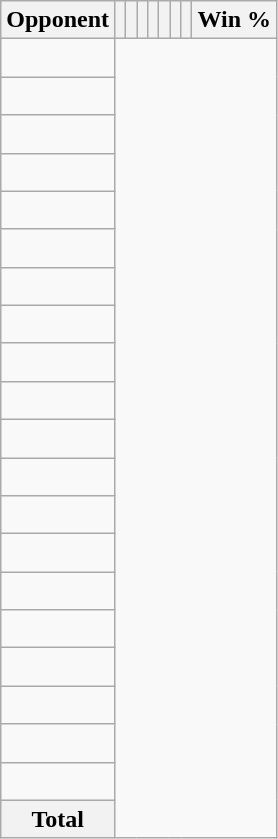<table class="wikitable sortable collapsible collapsed" style="text-align: center;">
<tr>
<th>Opponent</th>
<th></th>
<th></th>
<th></th>
<th></th>
<th></th>
<th></th>
<th></th>
<th>Win %</th>
</tr>
<tr>
<td align="left"><br></td>
</tr>
<tr>
<td align="left"><br></td>
</tr>
<tr>
<td align="left"><br></td>
</tr>
<tr>
<td align="left"><br></td>
</tr>
<tr>
<td align="left"><br></td>
</tr>
<tr>
<td align="left"><br></td>
</tr>
<tr>
<td align="left"><br></td>
</tr>
<tr>
<td align="left"><br></td>
</tr>
<tr>
<td align="left"><br></td>
</tr>
<tr>
<td align="left"><br></td>
</tr>
<tr>
<td align="left"><br></td>
</tr>
<tr>
<td align="left"><br></td>
</tr>
<tr>
<td align="left"><br></td>
</tr>
<tr>
<td align="left"><br></td>
</tr>
<tr>
<td align="left"><br></td>
</tr>
<tr>
<td align="left"><br></td>
</tr>
<tr>
<td align="left"><br></td>
</tr>
<tr>
<td align="left"><br></td>
</tr>
<tr>
<td align="left"><br></td>
</tr>
<tr>
<td align="left"><br></td>
</tr>
<tr class="sortbottom">
<th>Total<br></th>
</tr>
</table>
